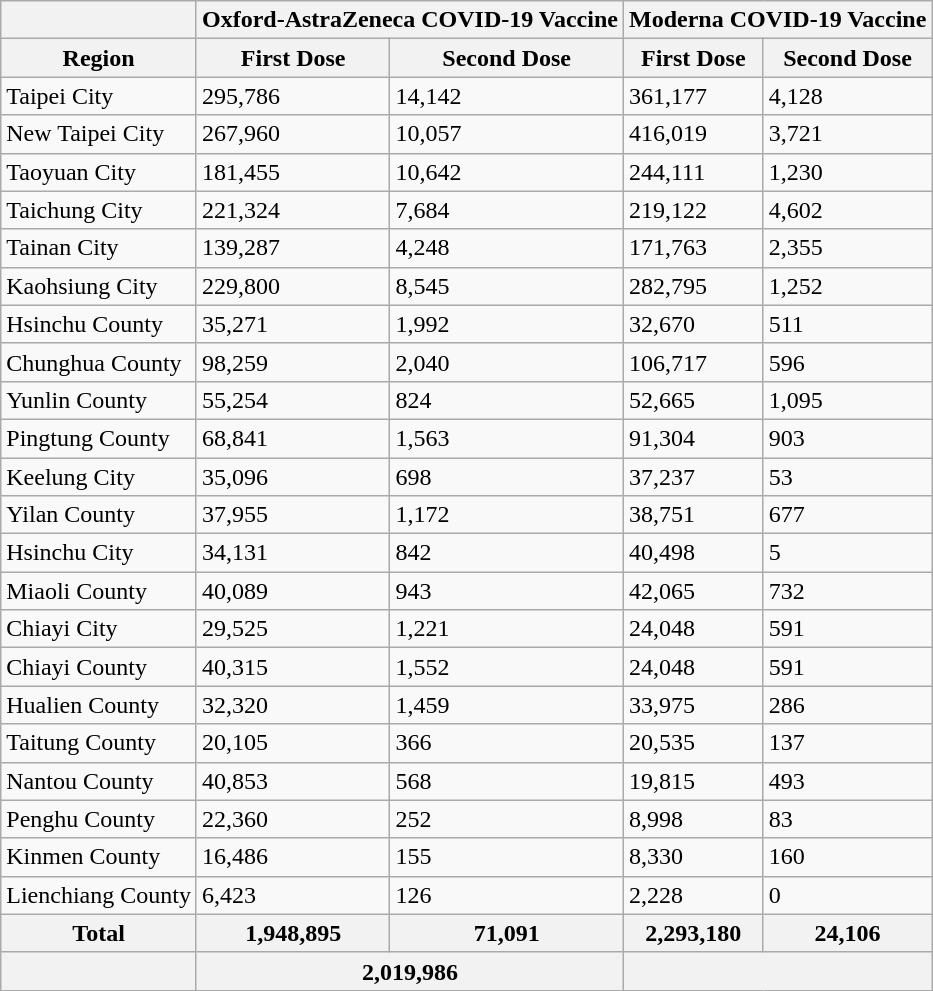<table class="wikitable">
<tr>
<th></th>
<th colspan="2">Oxford-AstraZeneca COVID-19 Vaccine</th>
<th colspan="2">Moderna COVID-19 Vaccine</th>
</tr>
<tr>
<th>Region</th>
<th>First Dose</th>
<th>Second Dose</th>
<th>First Dose</th>
<th>Second Dose</th>
</tr>
<tr>
<td>Taipei City</td>
<td>295,786</td>
<td>14,142</td>
<td>361,177</td>
<td>4,128</td>
</tr>
<tr>
<td>New Taipei City</td>
<td>267,960</td>
<td>10,057</td>
<td>416,019</td>
<td>3,721</td>
</tr>
<tr>
<td>Taoyuan City</td>
<td>181,455</td>
<td>10,642</td>
<td>244,111</td>
<td>1,230</td>
</tr>
<tr>
<td>Taichung City</td>
<td>221,324</td>
<td>7,684</td>
<td>219,122</td>
<td>4,602</td>
</tr>
<tr>
<td>Tainan City</td>
<td>139,287</td>
<td>4,248</td>
<td>171,763</td>
<td>2,355</td>
</tr>
<tr>
<td>Kaohsiung City</td>
<td>229,800</td>
<td>8,545</td>
<td>282,795</td>
<td>1,252</td>
</tr>
<tr>
<td>Hsinchu County</td>
<td>35,271</td>
<td>1,992</td>
<td>32,670</td>
<td>511</td>
</tr>
<tr>
<td>Chunghua County</td>
<td>98,259</td>
<td>2,040</td>
<td>106,717</td>
<td>596</td>
</tr>
<tr>
<td>Yunlin County</td>
<td>55,254</td>
<td>824</td>
<td>52,665</td>
<td>1,095</td>
</tr>
<tr>
<td>Pingtung County</td>
<td>68,841</td>
<td>1,563</td>
<td>91,304</td>
<td>903</td>
</tr>
<tr>
<td>Keelung City</td>
<td>35,096</td>
<td>698</td>
<td>37,237</td>
<td>53</td>
</tr>
<tr>
<td>Yilan County</td>
<td>37,955</td>
<td>1,172</td>
<td>38,751</td>
<td>677</td>
</tr>
<tr>
<td>Hsinchu City</td>
<td>34,131</td>
<td>842</td>
<td>40,498</td>
<td>5</td>
</tr>
<tr>
<td>Miaoli County</td>
<td>40,089</td>
<td>943</td>
<td>42,065</td>
<td>732</td>
</tr>
<tr>
<td>Chiayi City</td>
<td>29,525</td>
<td>1,221</td>
<td>24,048</td>
<td>591</td>
</tr>
<tr>
<td>Chiayi County</td>
<td>40,315</td>
<td>1,552</td>
<td>24,048</td>
<td>591</td>
</tr>
<tr>
<td>Hualien County</td>
<td>32,320</td>
<td>1,459</td>
<td>33,975</td>
<td>286</td>
</tr>
<tr>
<td>Taitung County</td>
<td>20,105</td>
<td>366</td>
<td>20,535</td>
<td>137</td>
</tr>
<tr>
<td>Nantou County</td>
<td>40,853</td>
<td>568</td>
<td>19,815</td>
<td>493</td>
</tr>
<tr>
<td>Penghu County</td>
<td>22,360</td>
<td>252</td>
<td>8,998</td>
<td>83</td>
</tr>
<tr>
<td>Kinmen County</td>
<td>16,486</td>
<td>155</td>
<td>8,330</td>
<td>160</td>
</tr>
<tr>
<td>Lienchiang County</td>
<td>6,423</td>
<td>126</td>
<td>2,228</td>
<td>0</td>
</tr>
<tr>
<th>Total</th>
<th>1,948,895</th>
<th>71,091</th>
<th>2,293,180</th>
<th>24,106</th>
</tr>
<tr>
<th></th>
<th colspan="2">2,019,986</th>
<th colspan="2"></th>
</tr>
</table>
